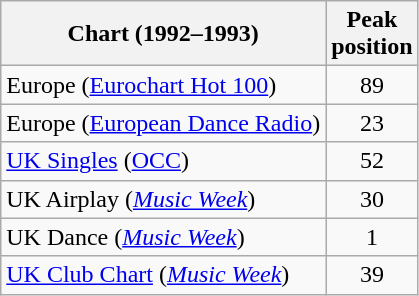<table class="wikitable sortable">
<tr>
<th>Chart (1992–1993)</th>
<th>Peak<br>position</th>
</tr>
<tr>
<td>Europe (<a href='#'>Eurochart Hot 100</a>)</td>
<td align="center">89</td>
</tr>
<tr>
<td>Europe (<a href='#'>European Dance Radio</a>)</td>
<td align="center">23</td>
</tr>
<tr>
<td><a href='#'>UK Singles</a> (<a href='#'>OCC</a>)</td>
<td align="center">52</td>
</tr>
<tr>
<td>UK Airplay (<em><a href='#'>Music Week</a></em>)</td>
<td align="center">30</td>
</tr>
<tr>
<td>UK Dance (<em><a href='#'>Music Week</a></em>)</td>
<td align="center">1</td>
</tr>
<tr>
<td><a href='#'>UK Club Chart</a> (<em><a href='#'>Music Week</a></em>)</td>
<td align="center">39</td>
</tr>
</table>
